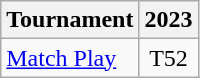<table class="wikitable" style="text-align:center;">
<tr>
<th>Tournament</th>
<th>2023</th>
</tr>
<tr>
<td align="left"><a href='#'>Match Play</a></td>
<td>T52</td>
</tr>
</table>
